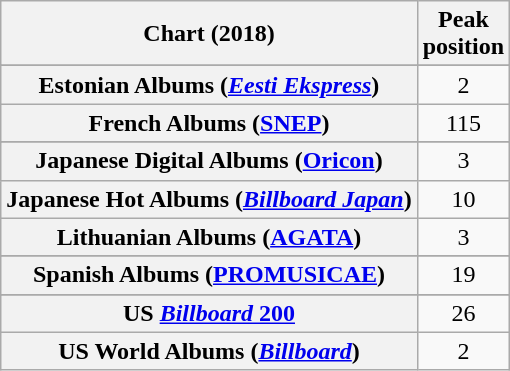<table class="wikitable sortable plainrowheaders" style="text-align:center">
<tr>
<th scope="col">Chart (2018)</th>
<th scope="col">Peak<br> position</th>
</tr>
<tr>
</tr>
<tr>
</tr>
<tr>
</tr>
<tr>
</tr>
<tr>
<th scope="row">Estonian Albums (<em><a href='#'>Eesti Ekspress</a></em>)</th>
<td>2</td>
</tr>
<tr>
<th scope="row">French Albums (<a href='#'>SNEP</a>)</th>
<td>115</td>
</tr>
<tr>
</tr>
<tr>
</tr>
<tr>
</tr>
<tr>
<th scope="row">Japanese Digital Albums (<a href='#'>Oricon</a>)</th>
<td>3</td>
</tr>
<tr>
<th scope="row">Japanese Hot Albums (<em><a href='#'>Billboard Japan</a></em>)</th>
<td>10</td>
</tr>
<tr>
<th scope="row">Lithuanian Albums (<a href='#'>AGATA</a>)</th>
<td>3</td>
</tr>
<tr>
</tr>
<tr>
</tr>
<tr>
<th scope="row">Spanish Albums (<a href='#'>PROMUSICAE</a>)</th>
<td>19</td>
</tr>
<tr>
</tr>
<tr>
</tr>
<tr>
<th scope="row">US <a href='#'><em>Billboard</em> 200</a></th>
<td>26</td>
</tr>
<tr>
<th scope="row">US World Albums (<em><a href='#'>Billboard</a></em>)</th>
<td>2</td>
</tr>
</table>
